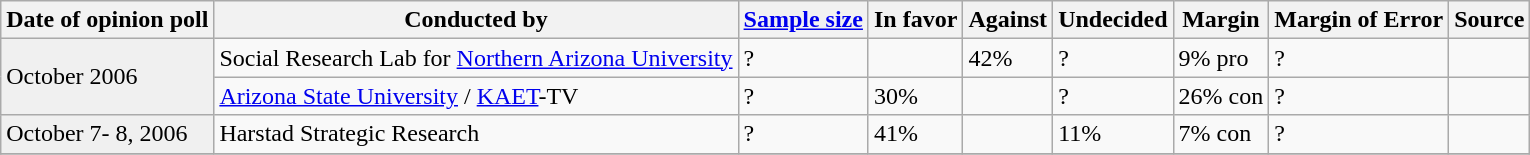<table class="wikitable">
<tr>
<th>Date of opinion poll</th>
<th>Conducted by</th>
<th><a href='#'>Sample size</a></th>
<th>In favor</th>
<th>Against</th>
<th>Undecided</th>
<th>Margin</th>
<th>Margin of Error</th>
<th>Source</th>
</tr>
<tr>
<td rowspan=2 style="background:#f0f0f0;">October 2006</td>
<td>Social Research Lab for <a href='#'>Northern Arizona University</a></td>
<td>?</td>
<td></td>
<td>42%</td>
<td>?</td>
<td>9% pro</td>
<td>?</td>
<td></td>
</tr>
<tr>
<td><a href='#'>Arizona State University</a> / <a href='#'>KAET</a>-TV</td>
<td>?</td>
<td>30%</td>
<td></td>
<td>?</td>
<td>26% con</td>
<td>?</td>
<td></td>
</tr>
<tr>
<td style="background:#f0f0f0;">October 7- 8, 2006</td>
<td>Harstad Strategic Research</td>
<td>?</td>
<td>41%</td>
<td></td>
<td>11%</td>
<td>7% con</td>
<td>?</td>
<td></td>
</tr>
<tr>
</tr>
</table>
